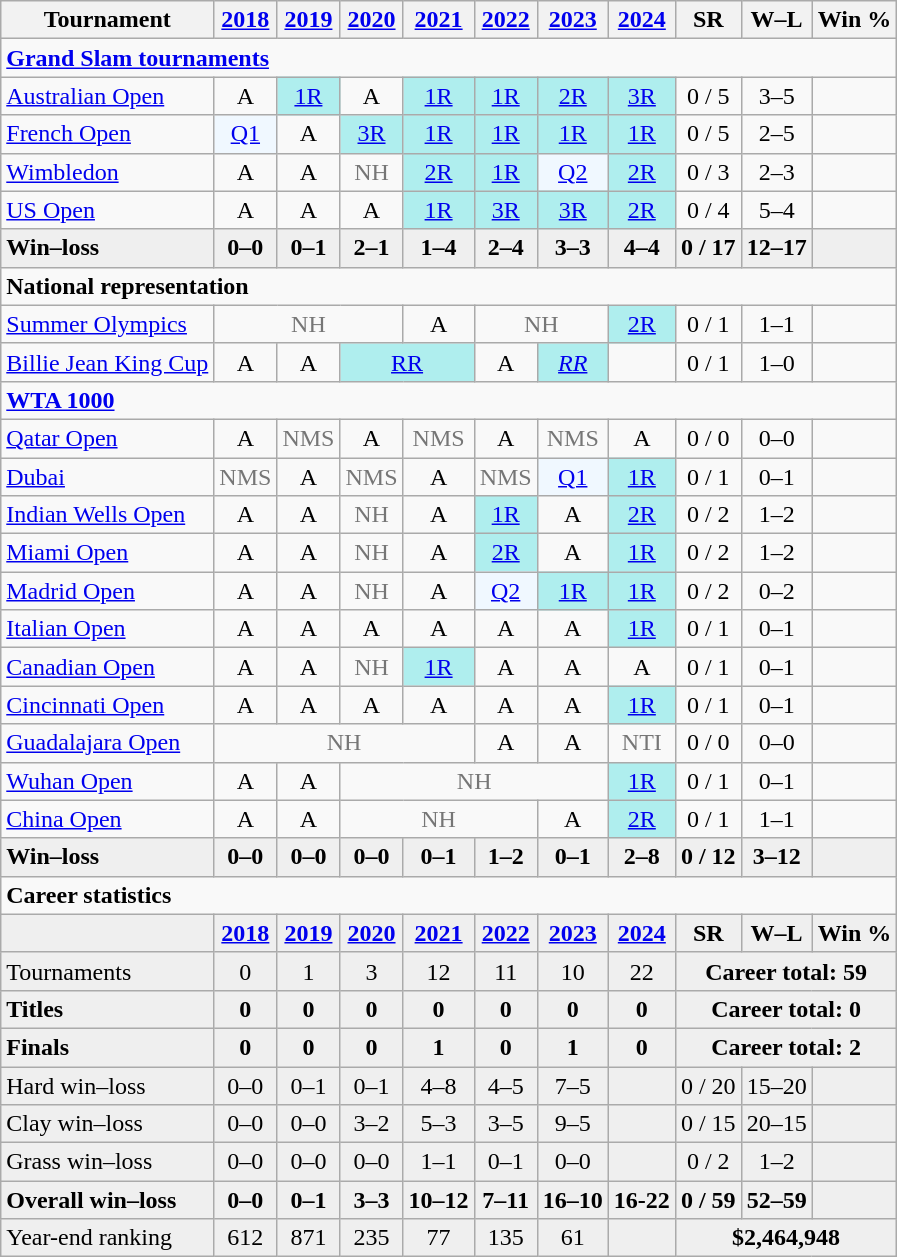<table class=wikitable style=text-align:center>
<tr>
<th>Tournament</th>
<th><a href='#'>2018</a></th>
<th><a href='#'>2019</a></th>
<th><a href='#'>2020</a></th>
<th><a href='#'>2021</a></th>
<th><a href='#'>2022</a></th>
<th><a href='#'>2023</a></th>
<th><a href='#'>2024</a></th>
<th>SR</th>
<th>W–L</th>
<th>Win %</th>
</tr>
<tr>
<td colspan="11" style="text-align:left"><strong><a href='#'>Grand Slam tournaments</a></strong></td>
</tr>
<tr>
<td style=text-align:left><a href='#'>Australian Open</a></td>
<td>A</td>
<td style=background:#afeeee><a href='#'>1R</a></td>
<td>A</td>
<td style=background:#afeeee><a href='#'>1R</a></td>
<td style=background:#afeeee><a href='#'>1R</a></td>
<td style=background:#afeeee><a href='#'>2R</a></td>
<td style=background:#afeeee><a href='#'>3R</a></td>
<td>0 / 5</td>
<td>3–5</td>
<td></td>
</tr>
<tr>
<td style=text-align:left><a href='#'>French Open</a></td>
<td style=background:#f0f8ff><a href='#'>Q1</a></td>
<td>A</td>
<td style=background:#afeeee><a href='#'>3R</a></td>
<td style=background:#afeeee><a href='#'>1R</a></td>
<td style=background:#afeeee><a href='#'>1R</a></td>
<td style=background:#afeeee><a href='#'>1R</a></td>
<td style=background:#afeeee><a href='#'>1R</a></td>
<td>0 / 5</td>
<td>2–5</td>
<td></td>
</tr>
<tr>
<td style=text-align:left><a href='#'>Wimbledon</a></td>
<td>A</td>
<td>A</td>
<td style=color:#767676>NH</td>
<td style=background:#afeeee><a href='#'>2R</a></td>
<td style=background:#afeeee><a href='#'>1R</a></td>
<td style=background:#f0f8ff><a href='#'>Q2</a></td>
<td style=background:#afeeee><a href='#'>2R</a></td>
<td>0 / 3</td>
<td>2–3</td>
<td></td>
</tr>
<tr>
<td style=text-align:left><a href='#'>US Open</a></td>
<td>A</td>
<td>A</td>
<td>A</td>
<td style=background:#afeeee><a href='#'>1R</a></td>
<td style=background:#afeeee><a href='#'>3R</a></td>
<td style=background:#afeeee><a href='#'>3R</a></td>
<td style=background:#afeeee><a href='#'>2R</a></td>
<td>0 / 4</td>
<td>5–4</td>
<td></td>
</tr>
<tr style=background:#efefef;font-weight:bold>
<td style=text-align:left>Win–loss</td>
<td>0–0</td>
<td>0–1</td>
<td>2–1</td>
<td>1–4</td>
<td>2–4</td>
<td>3–3</td>
<td>4–4</td>
<td>0 / 17</td>
<td>12–17</td>
<td></td>
</tr>
<tr>
<td colspan="11" style="text-align:left"><strong>National representation</strong></td>
</tr>
<tr>
<td style=text-align:left><a href='#'>Summer Olympics</a></td>
<td style=color:#767676 colspan=3>NH</td>
<td>A</td>
<td colspan="2" style="color:#767676">NH</td>
<td style=background:#afeeee><a href='#'>2R</a></td>
<td>0 / 1</td>
<td>1–1</td>
<td></td>
</tr>
<tr>
<td style=text-align:left><a href='#'>Billie Jean King Cup</a></td>
<td>A</td>
<td>A</td>
<td colspan=2 style=background:#afeeee><a href='#'>RR</a></td>
<td>A</td>
<td style=background:#afeeee><em><a href='#'>RR</a></em></td>
<td></td>
<td>0 / 1</td>
<td>1–0</td>
<td></td>
</tr>
<tr>
<td colspan="11" style="text-align:left"><strong><a href='#'>WTA 1000</a></strong></td>
</tr>
<tr>
<td style=text-align:left><a href='#'>Qatar Open</a></td>
<td>A</td>
<td style=color:#767676>NMS</td>
<td>A</td>
<td style=color:#767676>NMS</td>
<td>A</td>
<td style=color:#767676>NMS</td>
<td>A</td>
<td>0 / 0</td>
<td>0–0</td>
<td></td>
</tr>
<tr>
<td style=text-align:left><a href='#'>Dubai</a></td>
<td style=color:#767676>NMS</td>
<td>A</td>
<td style=color:#767676>NMS</td>
<td>A</td>
<td style=color:#767676>NMS</td>
<td style=background:#f0f8ff><a href='#'>Q1</a></td>
<td style=background:#afeeee><a href='#'>1R</a></td>
<td>0 / 1</td>
<td>0–1</td>
<td></td>
</tr>
<tr>
<td style=text-align:left><a href='#'>Indian Wells Open</a></td>
<td>A</td>
<td>A</td>
<td style=color:#767676>NH</td>
<td>A</td>
<td style=background:#afeeee><a href='#'>1R</a></td>
<td>A</td>
<td style=background:#afeeee><a href='#'>2R</a></td>
<td>0 / 2</td>
<td>1–2</td>
<td></td>
</tr>
<tr>
<td style=text-align:left><a href='#'>Miami Open</a></td>
<td>A</td>
<td>A</td>
<td style=color:#767676>NH</td>
<td>A</td>
<td style=background:#afeeee><a href='#'>2R</a></td>
<td>A</td>
<td style=background:#afeeee><a href='#'>1R</a></td>
<td>0 / 2</td>
<td>1–2</td>
<td></td>
</tr>
<tr>
<td style=text-align:left><a href='#'>Madrid Open</a></td>
<td>A</td>
<td>A</td>
<td style=color:#767676>NH</td>
<td>A</td>
<td style=background:#f0f8ff><a href='#'>Q2</a></td>
<td style=background:#afeeee><a href='#'>1R</a></td>
<td style=background:#afeeee><a href='#'>1R</a></td>
<td>0 / 2</td>
<td>0–2</td>
<td></td>
</tr>
<tr>
<td style=text-align:left><a href='#'>Italian Open</a></td>
<td>A</td>
<td>A</td>
<td>A</td>
<td>A</td>
<td>A</td>
<td>A</td>
<td style=background:#afeeee><a href='#'>1R</a></td>
<td>0 / 1</td>
<td>0–1</td>
<td></td>
</tr>
<tr>
<td style=text-align:left><a href='#'>Canadian Open</a></td>
<td>A</td>
<td>A</td>
<td style=color:#767676>NH</td>
<td style=background:#afeeee><a href='#'>1R</a></td>
<td>A</td>
<td>A</td>
<td>A</td>
<td>0 / 1</td>
<td>0–1</td>
<td></td>
</tr>
<tr>
<td style=text-align:left><a href='#'>Cincinnati Open</a></td>
<td>A</td>
<td>A</td>
<td>A</td>
<td>A</td>
<td>A</td>
<td>A</td>
<td style=background:#afeeee><a href='#'>1R</a></td>
<td>0 / 1</td>
<td>0–1</td>
<td></td>
</tr>
<tr>
<td style=text-align:left><a href='#'>Guadalajara Open</a></td>
<td colspan=4 style=color:#767676>NH</td>
<td>A</td>
<td>A</td>
<td style=color:#767676>NTI</td>
<td>0 / 0</td>
<td>0–0</td>
<td></td>
</tr>
<tr>
<td style=text-align:left><a href='#'>Wuhan Open</a></td>
<td>A</td>
<td>A</td>
<td colspan=4 style=color:#767676>NH</td>
<td style="background:#afeeee"><a href='#'>1R</a></td>
<td>0 / 1</td>
<td>0–1</td>
<td></td>
</tr>
<tr>
<td style=text-align:left><a href='#'>China Open</a></td>
<td>A</td>
<td>A</td>
<td colspan=3 style=color:#767676>NH</td>
<td>A</td>
<td style=background:#afeeee><a href='#'>2R</a></td>
<td>0 / 1</td>
<td>1–1</td>
<td></td>
</tr>
<tr style=background:#efefef;font-weight:bold>
<td style=text-align:left>Win–loss</td>
<td>0–0</td>
<td>0–0</td>
<td>0–0</td>
<td>0–1</td>
<td>1–2</td>
<td>0–1</td>
<td>2–8</td>
<td>0 / 12</td>
<td>3–12</td>
<td></td>
</tr>
<tr>
<td colspan="11" style="text-align:left"><strong>Career statistics</strong></td>
</tr>
<tr style=background:#efefef;font-weight:bold>
<td></td>
<td><a href='#'>2018</a></td>
<td><a href='#'>2019</a></td>
<td><a href='#'>2020</a></td>
<td><a href='#'>2021</a></td>
<td><a href='#'>2022</a></td>
<td><a href='#'>2023</a></td>
<td><a href='#'>2024</a></td>
<td>SR</td>
<td>W–L</td>
<td>Win %</td>
</tr>
<tr style=background:#efefef>
<td style=text-align:left>Tournaments</td>
<td>0</td>
<td>1</td>
<td>3</td>
<td>12</td>
<td>11</td>
<td>10</td>
<td>22</td>
<td colspan="3"><strong>Career total: 59</strong></td>
</tr>
<tr style=background:#efefef;font-weight:bold>
<td style=text-align:left>Titles</td>
<td>0</td>
<td>0</td>
<td>0</td>
<td>0</td>
<td>0</td>
<td>0</td>
<td>0</td>
<td colspan="3">Career total: 0</td>
</tr>
<tr style=background:#efefef;font-weight:bold>
<td style=text-align:left>Finals</td>
<td>0</td>
<td>0</td>
<td>0</td>
<td>1</td>
<td>0</td>
<td>1</td>
<td>0</td>
<td colspan="3">Career total: 2</td>
</tr>
<tr style=background:#efefef>
<td style=text-align:left>Hard win–loss</td>
<td>0–0</td>
<td>0–1</td>
<td>0–1</td>
<td>4–8</td>
<td>4–5</td>
<td>7–5</td>
<td></td>
<td>0 / 20</td>
<td>15–20</td>
<td></td>
</tr>
<tr style=background:#efefef>
<td style=text-align:left>Clay win–loss</td>
<td>0–0</td>
<td>0–0</td>
<td>3–2</td>
<td>5–3</td>
<td>3–5</td>
<td>9–5</td>
<td></td>
<td>0 / 15</td>
<td>20–15</td>
<td></td>
</tr>
<tr style=background:#efefef>
<td style=text-align:left>Grass win–loss</td>
<td>0–0</td>
<td>0–0</td>
<td>0–0</td>
<td>1–1</td>
<td>0–1</td>
<td>0–0</td>
<td></td>
<td>0 / 2</td>
<td>1–2</td>
<td></td>
</tr>
<tr style=background:#efefef;font-weight:bold>
<td style=text-align:left>Overall win–loss</td>
<td>0–0</td>
<td>0–1</td>
<td>3–3</td>
<td>10–12</td>
<td>7–11</td>
<td>16–10</td>
<td>16-22</td>
<td>0 / 59</td>
<td>52–59</td>
<td></td>
</tr>
<tr style=background:#efefef>
<td style=text-align:left>Year-end ranking</td>
<td>612</td>
<td>871</td>
<td>235</td>
<td>77</td>
<td>135</td>
<td>61</td>
<td></td>
<td colspan="3"><strong>$2,464,948 </strong></td>
</tr>
</table>
